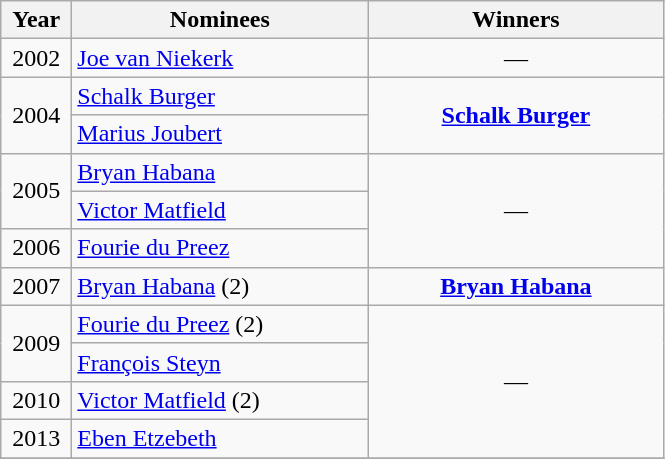<table class="wikitable">
<tr>
<th width=40>Year</th>
<th width=190>Nominees</th>
<th width=190>Winners</th>
</tr>
<tr>
<td align=center>2002</td>
<td><a href='#'>Joe van Niekerk</a></td>
<td align=center>—</td>
</tr>
<tr>
<td align=center rowspan=2>2004</td>
<td><a href='#'>Schalk Burger</a></td>
<td align=center rowspan=2><strong><a href='#'>Schalk Burger</a></strong></td>
</tr>
<tr>
<td><a href='#'>Marius Joubert</a></td>
</tr>
<tr>
<td align=center rowspan=2>2005</td>
<td><a href='#'>Bryan Habana</a></td>
<td align=center rowspan=3>—</td>
</tr>
<tr>
<td><a href='#'>Victor Matfield</a></td>
</tr>
<tr>
<td align=center>2006</td>
<td><a href='#'>Fourie du Preez</a></td>
</tr>
<tr>
<td align=center>2007</td>
<td><a href='#'>Bryan Habana</a> (2)</td>
<td align=center><strong><a href='#'>Bryan Habana</a></strong></td>
</tr>
<tr>
<td align=center rowspan=2>2009</td>
<td><a href='#'>Fourie du Preez</a> (2)</td>
<td align=center rowspan=4>—</td>
</tr>
<tr>
<td><a href='#'>François Steyn</a></td>
</tr>
<tr>
<td align=center>2010</td>
<td><a href='#'>Victor Matfield</a> (2)</td>
</tr>
<tr>
<td align=center>2013</td>
<td><a href='#'>Eben Etzebeth</a></td>
</tr>
<tr>
</tr>
</table>
